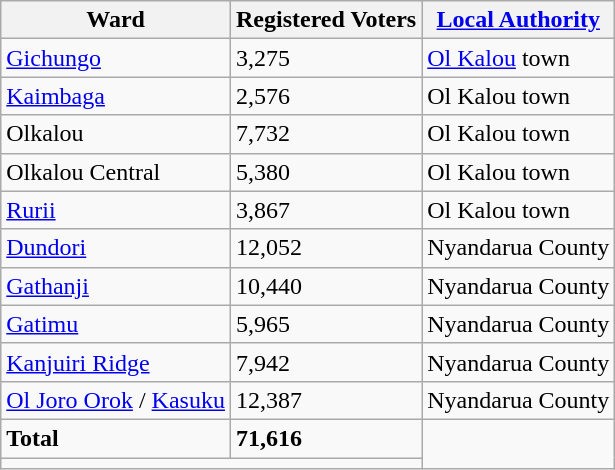<table class="wikitable">
<tr>
<th>Ward</th>
<th>Registered Voters</th>
<th><a href='#'>Local Authority</a></th>
</tr>
<tr>
<td><a href='#'>Gichungo</a></td>
<td>3,275</td>
<td><a href='#'>Ol Kalou</a> town</td>
</tr>
<tr>
<td><a href='#'>Kaimbaga</a></td>
<td>2,576</td>
<td>Ol Kalou town</td>
</tr>
<tr>
<td>Olkalou</td>
<td>7,732</td>
<td>Ol Kalou town</td>
</tr>
<tr>
<td>Olkalou Central</td>
<td>5,380</td>
<td>Ol Kalou town</td>
</tr>
<tr>
<td><a href='#'>Rurii</a></td>
<td>3,867</td>
<td>Ol Kalou town</td>
</tr>
<tr>
<td><a href='#'>Dundori</a></td>
<td>12,052</td>
<td>Nyandarua County</td>
</tr>
<tr>
<td><a href='#'>Gathanji</a></td>
<td>10,440</td>
<td>Nyandarua County</td>
</tr>
<tr>
<td><a href='#'>Gatimu</a></td>
<td>5,965</td>
<td>Nyandarua County</td>
</tr>
<tr>
<td><a href='#'>Kanjuiri Ridge</a></td>
<td>7,942</td>
<td>Nyandarua County</td>
</tr>
<tr>
<td><a href='#'>Ol Joro Orok</a> / <a href='#'>Kasuku</a></td>
<td>12,387</td>
<td>Nyandarua County</td>
</tr>
<tr>
<td><strong>Total</strong></td>
<td><strong>71,616</strong></td>
</tr>
<tr>
<td colspan="2"></td>
</tr>
</table>
